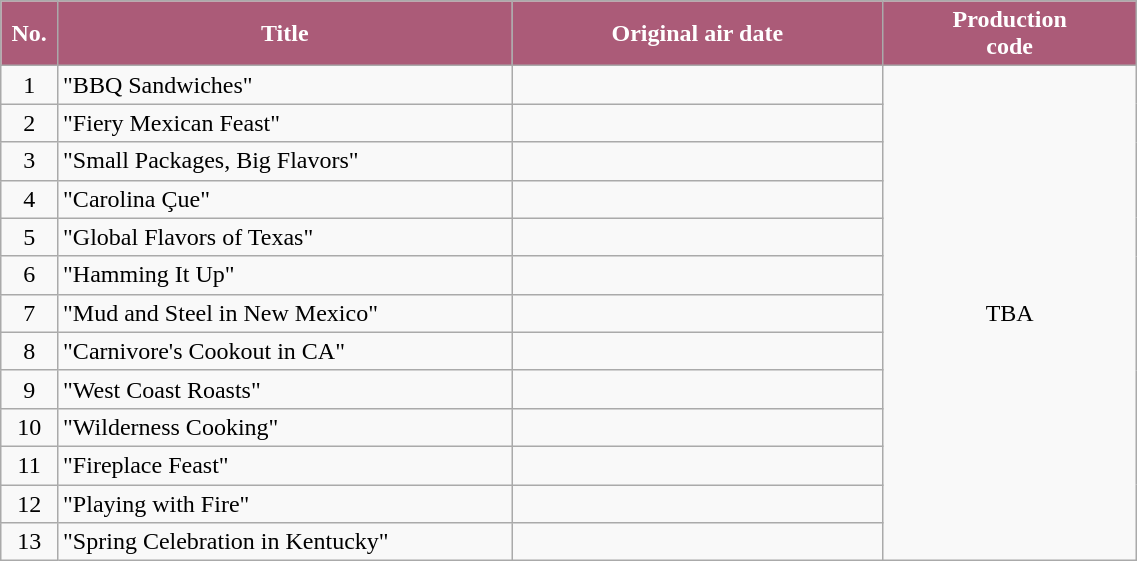<table class="wikitable plainrowheaders" style="width:60%;">
<tr>
<th style="background-color: #ab5b78; color: #FFFFFF;" width=5%>No.</th>
<th style="background-color: #ab5b78; color: #FFFFFF;" width=40%>Title</th>
<th style="background-color: #ab5b78; color: #FFFFFF;">Original air date</th>
<th style="background-color: #ab5b78; color: #FFFFFF;">Production<br>code</th>
</tr>
<tr>
<td align=center>1</td>
<td>"BBQ Sandwiches"</td>
<td align=center></td>
<td align=center rowspan=13>TBA</td>
</tr>
<tr>
<td align=center>2</td>
<td>"Fiery Mexican Feast"</td>
<td align=center></td>
</tr>
<tr>
<td align=center>3</td>
<td>"Small Packages, Big Flavors"</td>
<td align=center></td>
</tr>
<tr>
<td align=center>4</td>
<td>"Carolina Çue"</td>
<td align=center></td>
</tr>
<tr>
<td align=center>5</td>
<td>"Global Flavors of Texas"</td>
<td align=center></td>
</tr>
<tr>
<td align=center>6</td>
<td>"Hamming It Up"</td>
<td align=center></td>
</tr>
<tr>
<td align=center>7</td>
<td>"Mud and Steel in New Mexico"</td>
<td align=center></td>
</tr>
<tr>
<td align=center>8</td>
<td>"Carnivore's Cookout in CA"</td>
<td align=center></td>
</tr>
<tr>
<td align=center>9</td>
<td>"West Coast Roasts"</td>
<td align=center></td>
</tr>
<tr>
<td align=center>10</td>
<td>"Wilderness Cooking"</td>
<td align=center></td>
</tr>
<tr>
<td align=center>11</td>
<td>"Fireplace Feast"</td>
<td align=center></td>
</tr>
<tr>
<td align=center>12</td>
<td>"Playing with Fire"</td>
<td align=center></td>
</tr>
<tr>
<td align=center>13</td>
<td>"Spring Celebration in Kentucky"</td>
<td align=center></td>
</tr>
</table>
